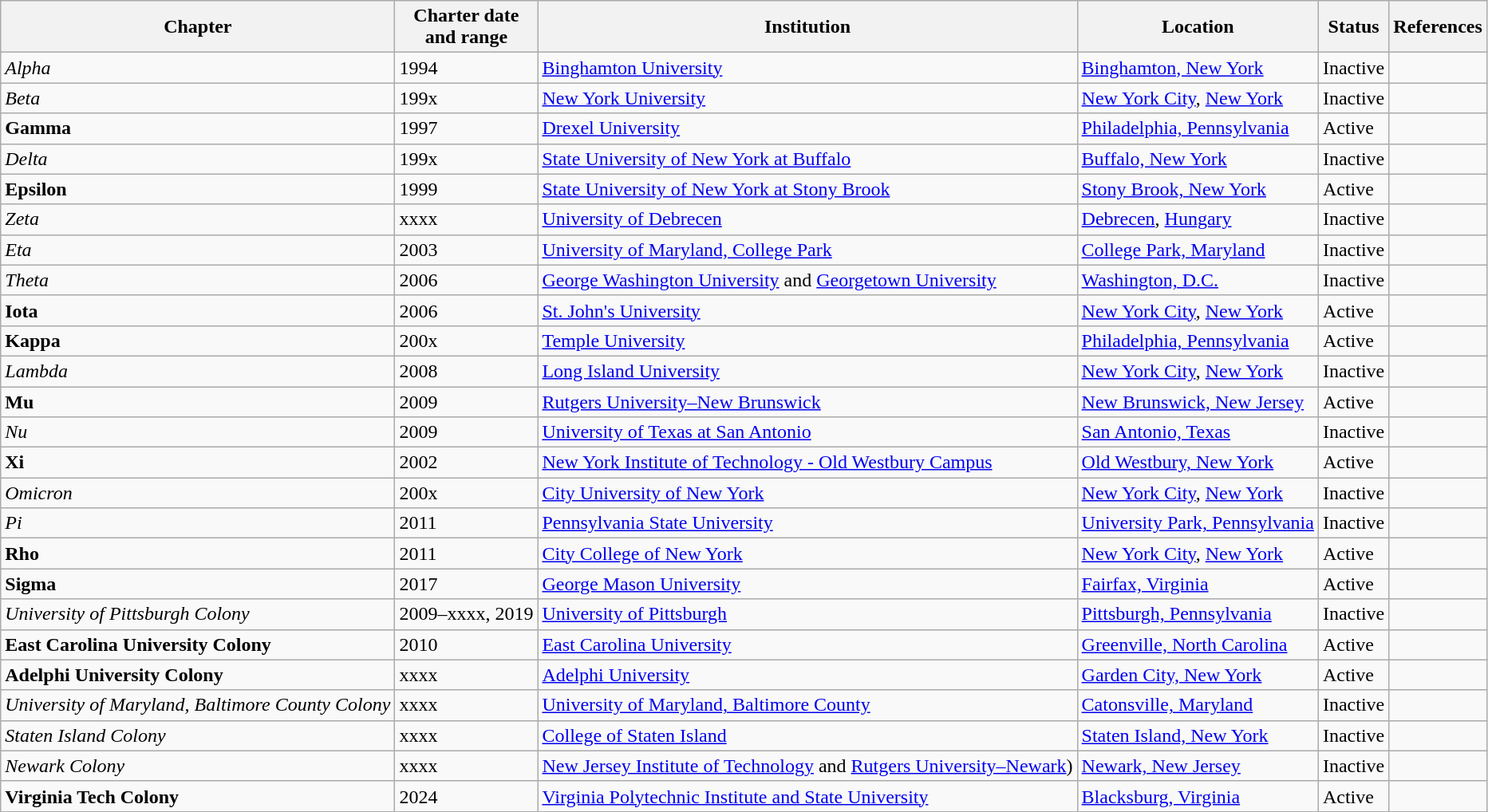<table class="wikitable sortable">
<tr>
<th>Chapter</th>
<th>Charter date<br>and range</th>
<th>Institution</th>
<th>Location</th>
<th>Status</th>
<th>References</th>
</tr>
<tr>
<td><em>Alpha</em></td>
<td>1994</td>
<td><a href='#'>Binghamton University</a></td>
<td><a href='#'>Binghamton, New York</a></td>
<td>Inactive</td>
<td></td>
</tr>
<tr>
<td><em>Beta</em></td>
<td>199x</td>
<td><a href='#'>New York University</a></td>
<td><a href='#'>New York City</a>, <a href='#'>New York</a></td>
<td>Inactive</td>
<td></td>
</tr>
<tr>
<td><strong>Gamma</strong></td>
<td>1997</td>
<td><a href='#'>Drexel University</a></td>
<td><a href='#'>Philadelphia, Pennsylvania</a></td>
<td>Active</td>
<td></td>
</tr>
<tr>
<td><em>Delta</em></td>
<td>199x</td>
<td><a href='#'>State University of New York at Buffalo</a></td>
<td><a href='#'>Buffalo, New York</a></td>
<td>Inactive</td>
<td></td>
</tr>
<tr>
<td><strong>Epsilon</strong></td>
<td>1999</td>
<td><a href='#'>State University of New York at Stony Brook</a></td>
<td><a href='#'>Stony Brook, New York</a></td>
<td>Active</td>
<td></td>
</tr>
<tr>
<td><em>Zeta</em></td>
<td>xxxx</td>
<td><a href='#'>University of Debrecen</a></td>
<td><a href='#'>Debrecen</a>, <a href='#'>Hungary</a></td>
<td>Inactive</td>
<td></td>
</tr>
<tr>
<td><em>Eta</em></td>
<td>2003</td>
<td><a href='#'>University of Maryland, College Park</a></td>
<td><a href='#'>College Park, Maryland</a></td>
<td>Inactive</td>
<td></td>
</tr>
<tr>
<td><em>Theta</em></td>
<td>2006</td>
<td><a href='#'>George Washington University</a> and <a href='#'>Georgetown University</a></td>
<td><a href='#'>Washington, D.C.</a></td>
<td>Inactive</td>
<td></td>
</tr>
<tr>
<td><strong>Iota</strong></td>
<td>2006</td>
<td><a href='#'>St. John's University</a></td>
<td><a href='#'>New York City</a>, <a href='#'>New York</a></td>
<td>Active</td>
<td></td>
</tr>
<tr>
<td><strong>Kappa</strong></td>
<td>200x</td>
<td><a href='#'>Temple University</a></td>
<td><a href='#'>Philadelphia, Pennsylvania</a></td>
<td>Active</td>
<td></td>
</tr>
<tr>
<td><em>Lambda</em></td>
<td>2008</td>
<td><a href='#'>Long Island University</a></td>
<td><a href='#'>New York City</a>, <a href='#'>New York</a></td>
<td>Inactive</td>
<td></td>
</tr>
<tr>
<td><strong>Mu</strong></td>
<td>2009</td>
<td><a href='#'>Rutgers University–New Brunswick</a></td>
<td><a href='#'>New Brunswick, New Jersey</a></td>
<td>Active</td>
<td></td>
</tr>
<tr>
<td><em>Nu</em></td>
<td>2009</td>
<td><a href='#'>University of Texas at San Antonio</a></td>
<td><a href='#'>San Antonio, Texas</a></td>
<td>Inactive</td>
<td></td>
</tr>
<tr>
<td><strong>Xi</strong></td>
<td>2002</td>
<td><a href='#'>New York Institute of Technology - Old Westbury Campus</a></td>
<td><a href='#'>Old Westbury, New York</a></td>
<td>Active</td>
<td></td>
</tr>
<tr>
<td><em>Omicron</em></td>
<td>200x</td>
<td><a href='#'>City University of New York</a></td>
<td><a href='#'>New York City</a>, <a href='#'>New York</a></td>
<td>Inactive</td>
<td></td>
</tr>
<tr>
<td><em>Pi</em></td>
<td>2011</td>
<td><a href='#'>Pennsylvania State University</a></td>
<td><a href='#'>University Park, Pennsylvania</a></td>
<td>Inactive</td>
<td></td>
</tr>
<tr>
<td><strong>Rho</strong></td>
<td>2011</td>
<td><a href='#'>City College of New York</a></td>
<td><a href='#'>New York City</a>, <a href='#'>New York</a></td>
<td>Active</td>
<td></td>
</tr>
<tr>
<td><strong>Sigma</strong></td>
<td>2017</td>
<td><a href='#'>George Mason University</a></td>
<td><a href='#'>Fairfax, Virginia</a></td>
<td>Active</td>
<td></td>
</tr>
<tr>
<td><em>University of Pittsburgh Colony</em></td>
<td>2009–xxxx, 2019</td>
<td><a href='#'>University of Pittsburgh</a></td>
<td><a href='#'>Pittsburgh, Pennsylvania</a></td>
<td>Inactive</td>
<td></td>
</tr>
<tr>
<td><strong>East Carolina University Colony</strong></td>
<td>2010</td>
<td><a href='#'>East Carolina University</a></td>
<td><a href='#'>Greenville, North Carolina</a></td>
<td>Active</td>
<td></td>
</tr>
<tr>
<td><strong>Adelphi University Colony</strong></td>
<td>xxxx</td>
<td><a href='#'>Adelphi University</a></td>
<td><a href='#'>Garden City, New York</a></td>
<td>Active</td>
<td></td>
</tr>
<tr>
<td><em>University of Maryland, Baltimore County Colony</em></td>
<td>xxxx</td>
<td><a href='#'>University of Maryland, Baltimore County</a></td>
<td><a href='#'>Catonsville, Maryland</a></td>
<td>Inactive</td>
<td></td>
</tr>
<tr>
<td><em>Staten Island Colony</em></td>
<td>xxxx</td>
<td><a href='#'>College of Staten Island</a></td>
<td><a href='#'>Staten Island, New York</a></td>
<td>Inactive</td>
<td></td>
</tr>
<tr>
<td><em>Newark Colony</em></td>
<td>xxxx</td>
<td><a href='#'>New Jersey Institute of Technology</a> and <a href='#'>Rutgers University–Newark</a>)</td>
<td><a href='#'>Newark, New Jersey</a></td>
<td>Inactive</td>
<td></td>
</tr>
<tr>
<td><strong>Virginia Tech Colony</strong></td>
<td>2024</td>
<td><a href='#'>Virginia Polytechnic Institute and State University</a></td>
<td><a href='#'>Blacksburg, Virginia</a></td>
<td>Active</td>
<td></td>
</tr>
<tr>
</tr>
</table>
